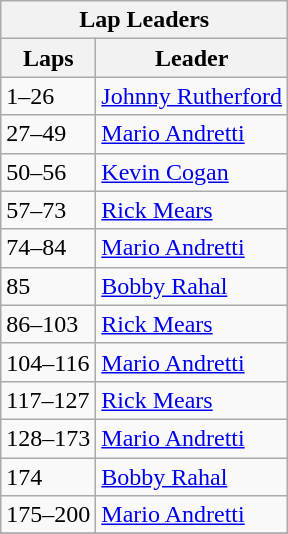<table class="wikitable">
<tr>
<th colspan=2>Lap Leaders</th>
</tr>
<tr>
<th>Laps</th>
<th>Leader</th>
</tr>
<tr>
<td>1–26</td>
<td><a href='#'>Johnny Rutherford</a></td>
</tr>
<tr>
<td>27–49</td>
<td><a href='#'>Mario Andretti</a></td>
</tr>
<tr>
<td>50–56</td>
<td><a href='#'>Kevin Cogan</a></td>
</tr>
<tr>
<td>57–73</td>
<td><a href='#'>Rick Mears</a></td>
</tr>
<tr>
<td>74–84</td>
<td><a href='#'>Mario Andretti</a></td>
</tr>
<tr>
<td>85</td>
<td><a href='#'>Bobby Rahal</a></td>
</tr>
<tr>
<td>86–103</td>
<td><a href='#'>Rick Mears</a></td>
</tr>
<tr>
<td>104–116</td>
<td><a href='#'>Mario Andretti</a></td>
</tr>
<tr>
<td>117–127</td>
<td><a href='#'>Rick Mears</a></td>
</tr>
<tr>
<td>128–173</td>
<td><a href='#'>Mario Andretti</a></td>
</tr>
<tr>
<td>174</td>
<td><a href='#'>Bobby Rahal</a></td>
</tr>
<tr>
<td>175–200</td>
<td><a href='#'>Mario Andretti</a></td>
</tr>
<tr>
</tr>
</table>
